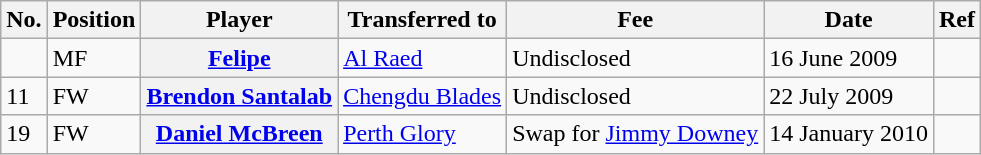<table class="wikitable plainrowheaders" style="text-align:center; text-align:left">
<tr>
<th>No.</th>
<th scope="col">Position</th>
<th scope="col">Player</th>
<th scope="col">Transferred to</th>
<th scope="col">Fee</th>
<th scope="col">Date</th>
<th scope="col">Ref</th>
</tr>
<tr>
<td></td>
<td>MF</td>
<th scope="row"><a href='#'>Felipe</a></th>
<td><a href='#'>Al Raed</a></td>
<td>Undisclosed</td>
<td>16 June 2009</td>
<td></td>
</tr>
<tr>
<td>11</td>
<td>FW</td>
<th scope="row"><a href='#'>Brendon Santalab</a></th>
<td><a href='#'>Chengdu Blades</a></td>
<td>Undisclosed</td>
<td>22 July 2009</td>
<td></td>
</tr>
<tr>
<td>19</td>
<td>FW</td>
<th scope="row"><a href='#'>Daniel McBreen</a></th>
<td><a href='#'>Perth Glory</a></td>
<td>Swap for <a href='#'>Jimmy Downey</a></td>
<td>14 January 2010</td>
<td></td>
</tr>
</table>
